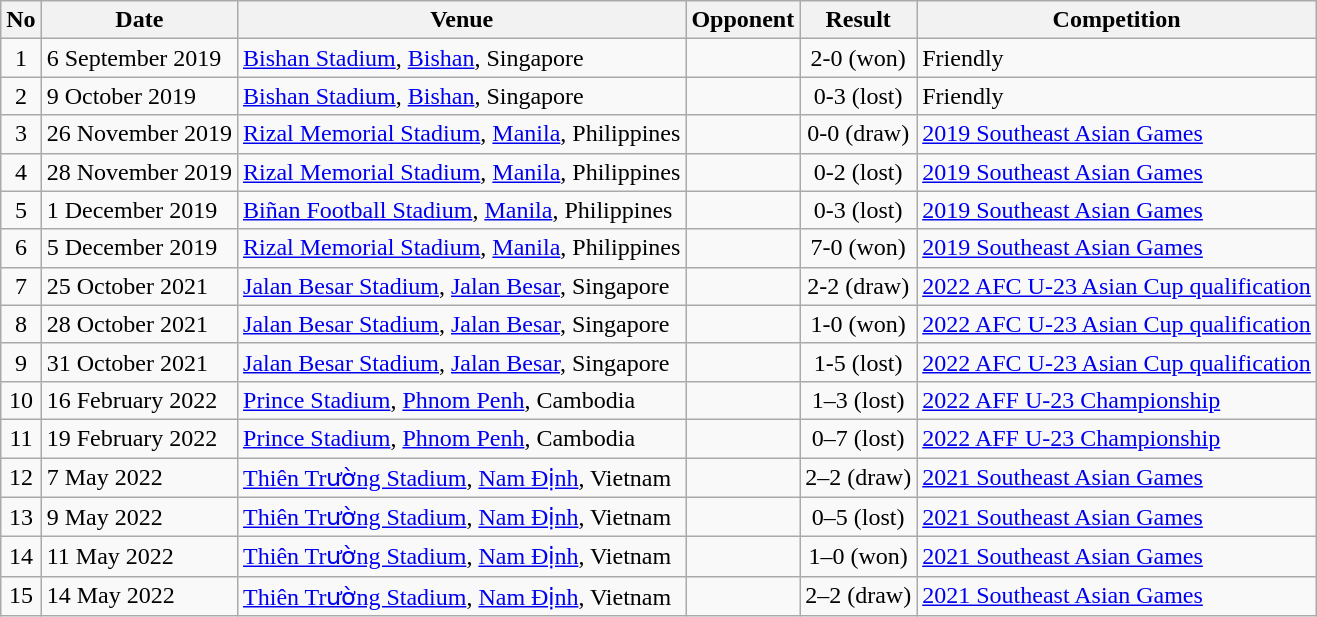<table class="wikitable">
<tr>
<th>No</th>
<th>Date</th>
<th>Venue</th>
<th>Opponent</th>
<th>Result</th>
<th>Competition</th>
</tr>
<tr>
<td align=center>1</td>
<td>6 September 2019</td>
<td><a href='#'>Bishan Stadium</a>, <a href='#'>Bishan</a>, Singapore</td>
<td></td>
<td align=center>2-0 (won)</td>
<td>Friendly</td>
</tr>
<tr>
<td align=center>2</td>
<td>9 October 2019</td>
<td><a href='#'>Bishan Stadium</a>, <a href='#'>Bishan</a>, Singapore</td>
<td></td>
<td align=center>0-3 (lost)</td>
<td>Friendly</td>
</tr>
<tr>
<td align=center>3</td>
<td>26 November 2019</td>
<td><a href='#'>Rizal Memorial Stadium</a>, <a href='#'>Manila</a>, Philippines</td>
<td></td>
<td align=center>0-0 (draw)</td>
<td><a href='#'>2019 Southeast Asian Games</a></td>
</tr>
<tr>
<td align=center>4</td>
<td>28 November 2019</td>
<td><a href='#'>Rizal Memorial Stadium</a>, <a href='#'>Manila</a>, Philippines</td>
<td></td>
<td align=center>0-2 (lost)</td>
<td><a href='#'>2019 Southeast Asian Games</a></td>
</tr>
<tr>
<td align=center>5</td>
<td>1 December 2019</td>
<td><a href='#'>Biñan Football Stadium</a>, <a href='#'>Manila</a>, Philippines</td>
<td></td>
<td align=center>0-3 (lost)</td>
<td><a href='#'>2019 Southeast Asian Games</a></td>
</tr>
<tr>
<td align=center>6</td>
<td>5 December 2019</td>
<td><a href='#'>Rizal Memorial Stadium</a>, <a href='#'>Manila</a>, Philippines</td>
<td></td>
<td align=center>7-0 (won)</td>
<td><a href='#'>2019 Southeast Asian Games</a></td>
</tr>
<tr>
<td align=center>7</td>
<td>25 October 2021</td>
<td><a href='#'>Jalan Besar Stadium</a>, <a href='#'>Jalan Besar</a>, Singapore</td>
<td></td>
<td align=center>2-2 (draw)</td>
<td><a href='#'>2022 AFC U-23 Asian Cup qualification</a></td>
</tr>
<tr>
<td align=center>8</td>
<td>28 October 2021</td>
<td><a href='#'>Jalan Besar Stadium</a>, <a href='#'>Jalan Besar</a>, Singapore</td>
<td></td>
<td align=center>1-0 (won)</td>
<td><a href='#'>2022 AFC U-23 Asian Cup qualification</a></td>
</tr>
<tr>
<td align=center>9</td>
<td>31 October 2021</td>
<td><a href='#'>Jalan Besar Stadium</a>, <a href='#'>Jalan Besar</a>, Singapore</td>
<td></td>
<td align=center>1-5 (lost)</td>
<td><a href='#'>2022 AFC U-23 Asian Cup qualification</a></td>
</tr>
<tr>
<td align=center>10</td>
<td>16 February 2022</td>
<td><a href='#'>Prince Stadium</a>, <a href='#'>Phnom Penh</a>, Cambodia</td>
<td></td>
<td align=center>1–3 (lost)</td>
<td><a href='#'>2022 AFF U-23 Championship</a></td>
</tr>
<tr>
<td align=center>11</td>
<td>19 February 2022</td>
<td><a href='#'>Prince Stadium</a>, <a href='#'>Phnom Penh</a>, Cambodia</td>
<td></td>
<td align=center>0–7 (lost)</td>
<td><a href='#'>2022 AFF U-23 Championship</a></td>
</tr>
<tr>
<td align=center>12</td>
<td>7 May 2022</td>
<td><a href='#'>Thiên Trường Stadium</a>, <a href='#'>Nam Định</a>, Vietnam</td>
<td></td>
<td align=center>2–2 (draw)</td>
<td><a href='#'>2021 Southeast Asian Games</a></td>
</tr>
<tr>
<td align=center>13</td>
<td>9 May 2022</td>
<td><a href='#'>Thiên Trường Stadium</a>, <a href='#'>Nam Định</a>, Vietnam</td>
<td></td>
<td align=center>0–5 (lost)</td>
<td><a href='#'>2021 Southeast Asian Games</a></td>
</tr>
<tr>
<td align=center>14</td>
<td>11 May 2022</td>
<td><a href='#'>Thiên Trường Stadium</a>, <a href='#'>Nam Định</a>, Vietnam</td>
<td></td>
<td align=center>1–0 (won)</td>
<td><a href='#'>2021 Southeast Asian Games</a></td>
</tr>
<tr>
<td align=center>15</td>
<td>14 May 2022</td>
<td><a href='#'>Thiên Trường Stadium</a>, <a href='#'>Nam Định</a>, Vietnam</td>
<td></td>
<td align=center>2–2 (draw)</td>
<td><a href='#'>2021 Southeast Asian Games</a></td>
</tr>
</table>
